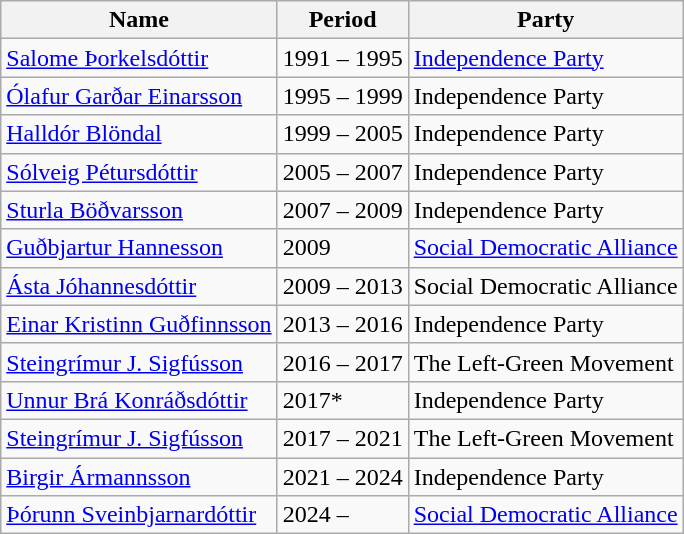<table class="wikitable sortable">
<tr>
<th>Name</th>
<th>Period</th>
<th>Party</th>
</tr>
<tr>
<td><a href='#'>Salome Þorkelsdóttir</a></td>
<td>1991 – 1995</td>
<td><a href='#'>Independence Party</a></td>
</tr>
<tr>
<td><a href='#'>Ólafur Garðar Einarsson</a></td>
<td>1995 – 1999</td>
<td>Independence Party</td>
</tr>
<tr>
<td><a href='#'>Halldór Blöndal</a></td>
<td>1999 – 2005</td>
<td>Independence Party</td>
</tr>
<tr>
<td><a href='#'>Sólveig Pétursdóttir</a></td>
<td>2005 – 2007</td>
<td>Independence Party</td>
</tr>
<tr>
<td><a href='#'>Sturla Böðvarsson</a></td>
<td>2007 – 2009</td>
<td>Independence Party</td>
</tr>
<tr>
<td><a href='#'>Guðbjartur Hannesson</a></td>
<td>2009</td>
<td><a href='#'>Social Democratic Alliance</a></td>
</tr>
<tr>
<td><a href='#'>Ásta Jóhannesdóttir</a></td>
<td>2009 – 2013</td>
<td>Social Democratic Alliance</td>
</tr>
<tr>
<td><a href='#'>Einar Kristinn Guðfinnsson</a></td>
<td>2013 – 2016</td>
<td>Independence Party</td>
</tr>
<tr>
<td><a href='#'>Steingrímur J. Sigfússon</a></td>
<td>2016 – 2017</td>
<td>The Left-Green Movement</td>
</tr>
<tr>
<td><a href='#'>Unnur Brá Konráðsdóttir</a></td>
<td>2017*</td>
<td>Independence Party</td>
</tr>
<tr>
<td><a href='#'>Steingrímur J. Sigfússon</a></td>
<td>2017 – 2021</td>
<td>The Left-Green Movement</td>
</tr>
<tr>
<td><a href='#'>Birgir Ármannsson</a></td>
<td>2021 – 2024</td>
<td>Independence Party</td>
</tr>
<tr>
<td><a href='#'>Þórunn Sveinbjarnardóttir</a></td>
<td>2024 –</td>
<td><a href='#'>Social Democratic Alliance</a></td>
</tr>
</table>
